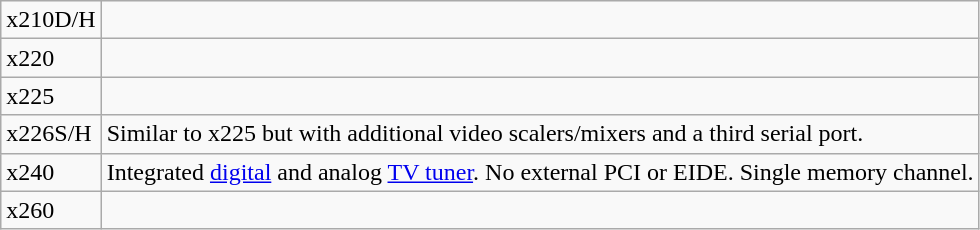<table class="wikitable">
<tr>
<td>x210D/H</td>
<td></td>
</tr>
<tr>
<td>x220</td>
<td></td>
</tr>
<tr>
<td>x225</td>
<td></td>
</tr>
<tr>
<td>x226S/H</td>
<td>Similar to x225 but with additional video scalers/mixers and a third serial port.</td>
</tr>
<tr>
<td>x240</td>
<td>Integrated <a href='#'>digital</a> and analog <a href='#'>TV tuner</a>. No external PCI or EIDE. Single memory channel.</td>
</tr>
<tr>
<td>x260</td>
<td></td>
</tr>
</table>
